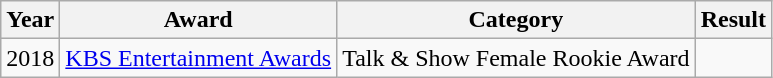<table class="wikitable">
<tr>
<th>Year</th>
<th>Award</th>
<th>Category</th>
<th>Result</th>
</tr>
<tr>
<td>2018</td>
<td><a href='#'>KBS Entertainment Awards</a></td>
<td>Talk & Show Female Rookie Award</td>
<td></td>
</tr>
</table>
